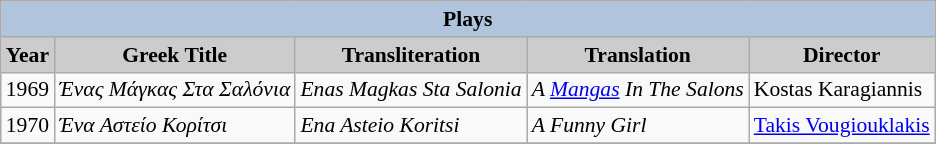<table class="wikitable" style="font-size:90%">
<tr style="text-align:center;">
<th colspan=5 style="background:#B0C4DE;">Plays</th>
</tr>
<tr style="text-align:center;">
<th style="background:#ccc;">Year</th>
<th style="background:#ccc;">Greek Title</th>
<th style="background:#ccc;">Transliteration</th>
<th style="background:#ccc;">Translation</th>
<th style="background:#ccc;">Director</th>
</tr>
<tr ‌>
<td>1969</td>
<td><em>Ένας Μάγκας Στα Σαλόνια</em></td>
<td><em>Enas Magkas Sta Salonia</em></td>
<td><em>A <a href='#'>Mangas</a> In The Salons</em></td>
<td>Kostas Karagiannis</td>
</tr>
<tr>
<td>1970</td>
<td><em>Ένα Αστείο Κορίτσι</em></td>
<td><em>Ena Asteio Koritsi</em></td>
<td><em>A Funny Girl</em></td>
<td><a href='#'>Takis Vougiouklakis</a></td>
</tr>
<tr ‌>
</tr>
</table>
